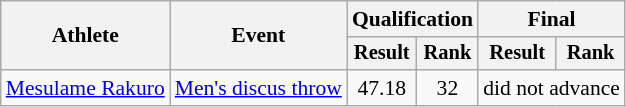<table class=wikitable style="font-size:90%">
<tr>
<th rowspan="2">Athlete</th>
<th rowspan="2">Event</th>
<th colspan="2">Qualification</th>
<th colspan="2">Final</th>
</tr>
<tr style="font-size:95%">
<th>Result</th>
<th>Rank</th>
<th>Result</th>
<th>Rank</th>
</tr>
<tr align=center>
<td align=left><a href='#'>Mesulame Rakuro</a></td>
<td align=left><a href='#'>Men's discus throw</a></td>
<td>47.18</td>
<td>32</td>
<td colspan=2>did not advance</td>
</tr>
</table>
